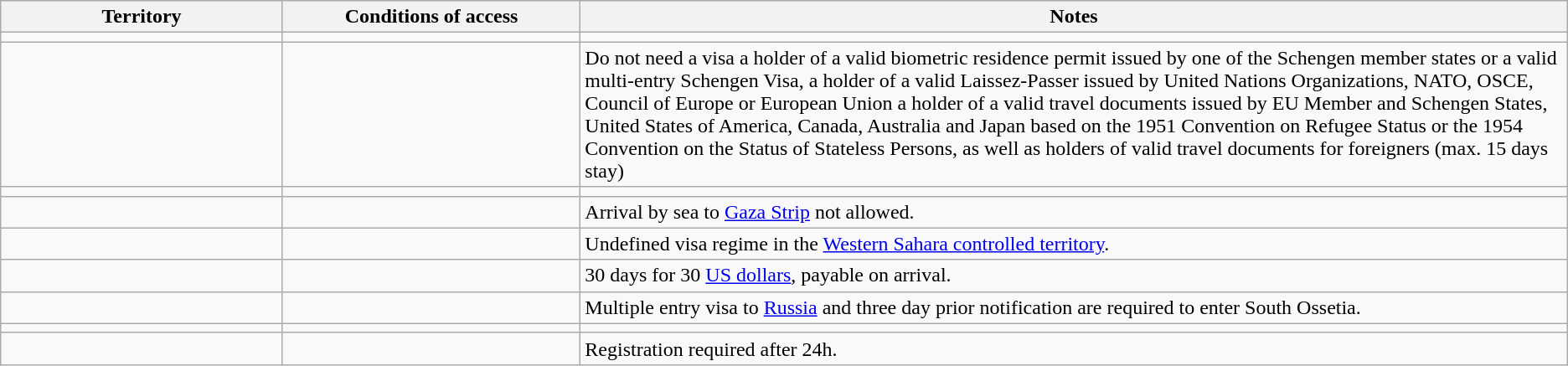<table class="wikitable" style="text-align: left; table-layout: fixed;">
<tr>
<th width="18%">Territory</th>
<th width="19%">Conditions of access</th>
<th>Notes</th>
</tr>
<tr>
<td></td>
<td></td>
<td></td>
</tr>
<tr>
<td></td>
<td></td>
<td>Do not need a visa a holder of a valid biometric residence permit issued by one of the Schengen member states or a valid multi-entry Schengen Visa, a holder of a valid Laissez-Passer issued by United Nations Organizations, NATO, OSCE, Council of Europe or European Union a holder of a valid travel documents issued by EU Member and Schengen States, United States of America, Canada, Australia and Japan based on the 1951 Convention on Refugee Status or the 1954 Convention on the Status of Stateless Persons, as well as holders of valid travel documents for foreigners (max. 15 days stay)</td>
</tr>
<tr>
<td></td>
<td></td>
<td></td>
</tr>
<tr>
<td></td>
<td></td>
<td>Arrival by sea to <a href='#'>Gaza Strip</a> not allowed.</td>
</tr>
<tr>
<td></td>
<td></td>
<td>Undefined visa regime in the <a href='#'>Western Sahara controlled territory</a>.</td>
</tr>
<tr>
<td></td>
<td></td>
<td>30 days for 30 <a href='#'>US dollars</a>, payable on arrival.</td>
</tr>
<tr>
<td></td>
<td></td>
<td>Multiple entry visa to <a href='#'>Russia</a> and three day prior notification are required to enter South Ossetia.</td>
</tr>
<tr>
<td></td>
<td></td>
<td></td>
</tr>
<tr>
<td></td>
<td></td>
<td>Registration required after 24h.</td>
</tr>
</table>
